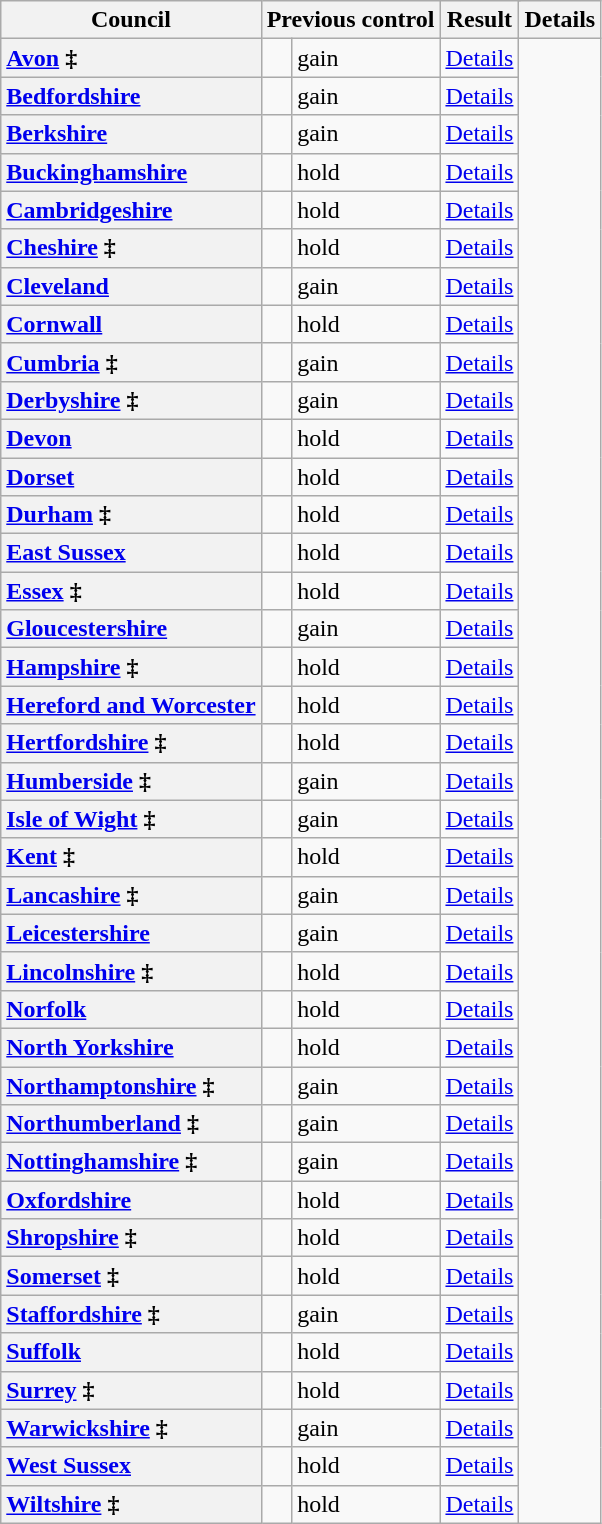<table class="wikitable sortable" border="1">
<tr>
<th scope="col">Council</th>
<th colspan=2>Previous control</th>
<th colspan=2>Result</th>
<th class="unsortable" scope="col">Details</th>
</tr>
<tr>
<th scope="row" style="text-align: left;"><a href='#'>Avon</a> ‡</th>
<td></td>
<td> gain</td>
<td><a href='#'>Details</a></td>
</tr>
<tr>
<th scope="row" style="text-align: left;"><a href='#'>Bedfordshire</a></th>
<td></td>
<td> gain</td>
<td><a href='#'>Details</a></td>
</tr>
<tr>
<th scope="row" style="text-align: left;"><a href='#'>Berkshire</a></th>
<td></td>
<td> gain</td>
<td><a href='#'>Details</a></td>
</tr>
<tr>
<th scope="row" style="text-align: left;"><a href='#'>Buckinghamshire</a></th>
<td></td>
<td> hold</td>
<td><a href='#'>Details</a></td>
</tr>
<tr>
<th scope="row" style="text-align: left;"><a href='#'>Cambridgeshire</a></th>
<td></td>
<td> hold</td>
<td><a href='#'>Details</a></td>
</tr>
<tr>
<th scope="row" style="text-align: left;"><a href='#'>Cheshire</a> ‡</th>
<td></td>
<td> hold</td>
<td><a href='#'>Details</a></td>
</tr>
<tr>
<th scope="row" style="text-align: left;"><a href='#'>Cleveland</a></th>
<td></td>
<td> gain</td>
<td><a href='#'>Details</a></td>
</tr>
<tr>
<th scope="row" style="text-align: left;"><a href='#'>Cornwall</a></th>
<td></td>
<td> hold</td>
<td><a href='#'>Details</a></td>
</tr>
<tr>
<th scope="row" style="text-align: left;"><a href='#'>Cumbria</a> ‡</th>
<td></td>
<td> gain</td>
<td><a href='#'>Details</a></td>
</tr>
<tr>
<th scope="row" style="text-align: left;"><a href='#'>Derbyshire</a> ‡</th>
<td></td>
<td> gain</td>
<td><a href='#'>Details</a></td>
</tr>
<tr>
<th scope="row" style="text-align: left;"><a href='#'>Devon</a></th>
<td></td>
<td> hold</td>
<td><a href='#'>Details</a></td>
</tr>
<tr>
<th scope="row" style="text-align: left;"><a href='#'>Dorset</a></th>
<td></td>
<td> hold</td>
<td><a href='#'>Details</a></td>
</tr>
<tr>
<th scope="row" style="text-align: left;"><a href='#'>Durham</a> ‡</th>
<td></td>
<td> hold</td>
<td><a href='#'>Details</a></td>
</tr>
<tr>
<th scope="row" style="text-align: left;"><a href='#'>East Sussex</a></th>
<td></td>
<td> hold</td>
<td><a href='#'>Details</a></td>
</tr>
<tr>
<th scope="row" style="text-align: left;"><a href='#'>Essex</a> ‡</th>
<td></td>
<td> hold</td>
<td><a href='#'>Details</a></td>
</tr>
<tr>
<th scope="row" style="text-align: left;"><a href='#'>Gloucestershire</a></th>
<td></td>
<td> gain</td>
<td><a href='#'>Details</a></td>
</tr>
<tr>
<th scope="row" style="text-align: left;"><a href='#'>Hampshire</a> ‡</th>
<td></td>
<td> hold</td>
<td><a href='#'>Details</a></td>
</tr>
<tr>
<th scope="row" style="text-align: left;"><a href='#'>Hereford and Worcester</a></th>
<td></td>
<td> hold</td>
<td><a href='#'>Details</a></td>
</tr>
<tr>
<th scope="row" style="text-align: left;"><a href='#'>Hertfordshire</a> ‡</th>
<td></td>
<td> hold</td>
<td><a href='#'>Details</a></td>
</tr>
<tr>
<th scope="row" style="text-align: left;"><a href='#'>Humberside</a> ‡</th>
<td></td>
<td> gain</td>
<td><a href='#'>Details</a></td>
</tr>
<tr>
<th scope="row" style="text-align: left;"><a href='#'>Isle of Wight</a> ‡</th>
<td></td>
<td> gain</td>
<td><a href='#'>Details</a></td>
</tr>
<tr>
<th scope="row" style="text-align: left;"><a href='#'>Kent</a> ‡</th>
<td></td>
<td> hold</td>
<td><a href='#'>Details</a></td>
</tr>
<tr>
<th scope="row" style="text-align: left;"><a href='#'>Lancashire</a> ‡</th>
<td></td>
<td> gain</td>
<td><a href='#'>Details</a></td>
</tr>
<tr>
<th scope="row" style="text-align: left;"><a href='#'>Leicestershire</a></th>
<td></td>
<td> gain</td>
<td><a href='#'>Details</a></td>
</tr>
<tr>
<th scope="row" style="text-align: left;"><a href='#'>Lincolnshire</a> ‡</th>
<td></td>
<td> hold</td>
<td><a href='#'>Details</a></td>
</tr>
<tr>
<th scope="row" style="text-align: left;"><a href='#'>Norfolk</a></th>
<td></td>
<td> hold</td>
<td><a href='#'>Details</a></td>
</tr>
<tr>
<th scope="row" style="text-align: left;"><a href='#'>North Yorkshire</a></th>
<td></td>
<td> hold</td>
<td><a href='#'>Details</a></td>
</tr>
<tr>
<th scope="row" style="text-align: left;"><a href='#'>Northamptonshire</a> ‡</th>
<td></td>
<td> gain</td>
<td><a href='#'>Details</a></td>
</tr>
<tr>
<th scope="row" style="text-align: left;"><a href='#'>Northumberland</a> ‡</th>
<td></td>
<td> gain</td>
<td><a href='#'>Details</a></td>
</tr>
<tr>
<th scope="row" style="text-align: left;"><a href='#'>Nottinghamshire</a> ‡</th>
<td></td>
<td> gain</td>
<td><a href='#'>Details</a></td>
</tr>
<tr>
<th scope="row" style="text-align: left;"><a href='#'>Oxfordshire</a></th>
<td></td>
<td> hold</td>
<td><a href='#'>Details</a></td>
</tr>
<tr>
<th scope="row" style="text-align: left;"><a href='#'>Shropshire</a> ‡</th>
<td></td>
<td> hold</td>
<td><a href='#'>Details</a></td>
</tr>
<tr>
<th scope="row" style="text-align: left;"><a href='#'>Somerset</a> ‡</th>
<td></td>
<td> hold</td>
<td><a href='#'>Details</a></td>
</tr>
<tr>
<th scope="row" style="text-align: left;"><a href='#'>Staffordshire</a> ‡</th>
<td></td>
<td> gain</td>
<td><a href='#'>Details</a></td>
</tr>
<tr>
<th scope="row" style="text-align: left;"><a href='#'>Suffolk</a></th>
<td></td>
<td> hold</td>
<td><a href='#'>Details</a></td>
</tr>
<tr>
<th scope="row" style="text-align: left;"><a href='#'>Surrey</a> ‡</th>
<td></td>
<td> hold</td>
<td><a href='#'>Details</a></td>
</tr>
<tr>
<th scope="row" style="text-align: left;"><a href='#'>Warwickshire</a> ‡</th>
<td></td>
<td> gain</td>
<td><a href='#'>Details</a></td>
</tr>
<tr>
<th scope="row" style="text-align: left;"><a href='#'>West Sussex</a></th>
<td></td>
<td> hold</td>
<td><a href='#'>Details</a></td>
</tr>
<tr>
<th scope="row" style="text-align: left;"><a href='#'>Wiltshire</a> ‡</th>
<td></td>
<td> hold</td>
<td><a href='#'>Details</a></td>
</tr>
</table>
